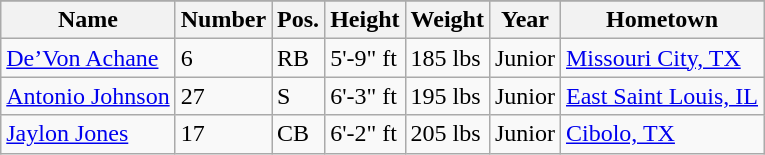<table class="wikitable sortable collapsible">
<tr>
</tr>
<tr>
<th>Name</th>
<th>Number</th>
<th>Pos.</th>
<th>Height</th>
<th>Weight</th>
<th>Year</th>
<th>Hometown</th>
</tr>
<tr>
<td><a href='#'>De’Von Achane</a></td>
<td>6</td>
<td>RB</td>
<td>5'-9" ft</td>
<td>185 lbs</td>
<td>Junior</td>
<td><a href='#'>Missouri City, TX</a></td>
</tr>
<tr>
<td><a href='#'>Antonio Johnson</a></td>
<td>27</td>
<td>S</td>
<td>6'-3" ft</td>
<td>195 lbs</td>
<td>Junior</td>
<td><a href='#'>East Saint Louis, IL</a></td>
</tr>
<tr>
<td><a href='#'>Jaylon Jones</a></td>
<td>17</td>
<td>CB</td>
<td>6'-2" ft</td>
<td>205 lbs</td>
<td>Junior</td>
<td><a href='#'>Cibolo, TX</a></td>
</tr>
</table>
